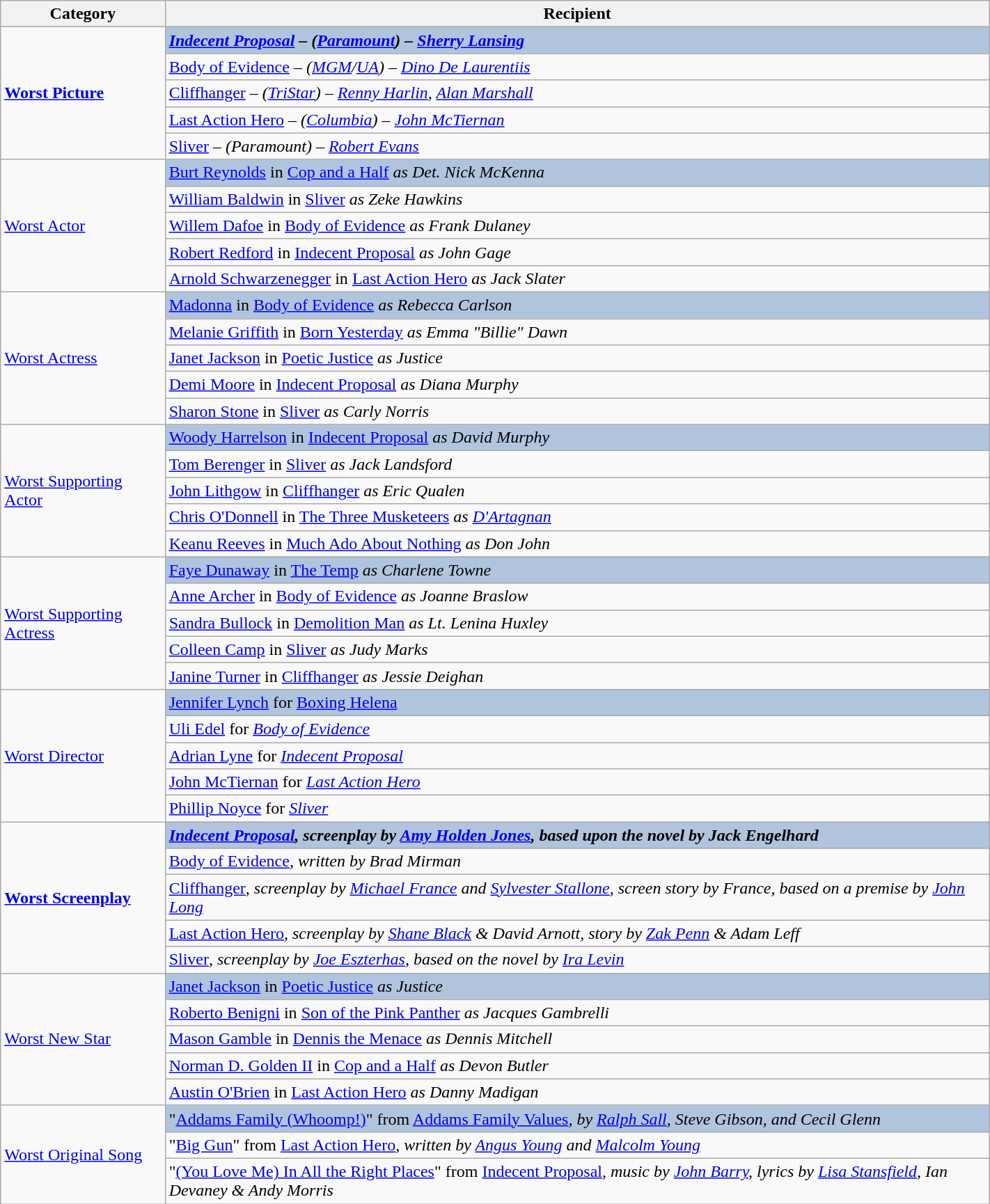<table class="wikitable" width="75%" align="centre">
<tr>
<th>Category</th>
<th>Recipient</th>
</tr>
<tr>
<td rowspan=5><strong><a href='#'>Worst Picture</a></strong></td>
<td style="background:#B0C4DE;"><strong><em><a href='#'>Indecent Proposal</a><em> – (<a href='#'>Paramount</a>) – <a href='#'>Sherry Lansing</a><strong></td>
</tr>
<tr>
<td></em><a href='#'>Body of Evidence</a><em> – (<a href='#'>MGM</a>/<a href='#'>UA</a>) – <a href='#'>Dino De Laurentiis</a></td>
</tr>
<tr>
<td></em><a href='#'>Cliffhanger</a><em> – (<a href='#'>TriStar</a>) – <a href='#'>Renny Harlin</a>, <a href='#'>Alan Marshall</a></td>
</tr>
<tr>
<td></em><a href='#'>Last Action Hero</a><em> – (<a href='#'>Columbia</a>) – <a href='#'>John McTiernan</a></td>
</tr>
<tr>
<td></em><a href='#'>Sliver</a><em> – (Paramount) – <a href='#'>Robert Evans</a></td>
</tr>
<tr>
<td rowspan=5></strong><a href='#'>Worst Actor</a><strong></td>
<td style="background:#B0C4DE;"></strong><a href='#'>Burt Reynolds</a> in </em><a href='#'>Cop and a Half</a><em> as Det. Nick McKenna<strong></td>
</tr>
<tr>
<td><a href='#'>William Baldwin</a> in </em><a href='#'>Sliver</a><em> as Zeke Hawkins</td>
</tr>
<tr>
<td><a href='#'>Willem Dafoe</a> in </em><a href='#'>Body of Evidence</a><em> as Frank Dulaney</td>
</tr>
<tr>
<td><a href='#'>Robert Redford</a> in </em><a href='#'>Indecent Proposal</a><em> as John Gage</td>
</tr>
<tr>
<td><a href='#'>Arnold Schwarzenegger</a> in </em><a href='#'>Last Action Hero</a><em> as Jack Slater</td>
</tr>
<tr>
<td rowspan=5></strong><a href='#'>Worst Actress</a><strong></td>
<td style="background:#B0C4DE;"></strong><a href='#'>Madonna</a> in </em><a href='#'>Body of Evidence</a><em> as Rebecca Carlson<strong></td>
</tr>
<tr>
<td><a href='#'>Melanie Griffith</a> in </em><a href='#'>Born Yesterday</a><em> as Emma "Billie" Dawn</td>
</tr>
<tr>
<td><a href='#'>Janet Jackson</a> in </em><a href='#'>Poetic Justice</a><em> as Justice</td>
</tr>
<tr>
<td><a href='#'>Demi Moore</a> in </em><a href='#'>Indecent Proposal</a><em> as Diana Murphy</td>
</tr>
<tr>
<td><a href='#'>Sharon Stone</a> in </em><a href='#'>Sliver</a><em> as Carly Norris</td>
</tr>
<tr>
<td rowspan=5></strong><a href='#'>Worst Supporting Actor</a><strong></td>
<td style="background:#B0C4DE;"></strong><a href='#'>Woody Harrelson</a> in </em><a href='#'>Indecent Proposal</a><em> as David Murphy<strong></td>
</tr>
<tr>
<td><a href='#'>Tom Berenger</a> in </em><a href='#'>Sliver</a><em> as Jack Landsford</td>
</tr>
<tr>
<td><a href='#'>John Lithgow</a> in </em><a href='#'>Cliffhanger</a><em> as Eric Qualen</td>
</tr>
<tr>
<td><a href='#'>Chris O'Donnell</a> in </em><a href='#'>The Three Musketeers</a><em> as <a href='#'>D'Artagnan</a></td>
</tr>
<tr>
<td><a href='#'>Keanu Reeves</a> in </em><a href='#'>Much Ado About Nothing</a><em> as Don John</td>
</tr>
<tr>
<td rowspan=5></strong><a href='#'>Worst Supporting Actress</a><strong></td>
<td style="background:#B0C4DE;"></strong><a href='#'>Faye Dunaway</a> in </em><a href='#'>The Temp</a><em> as Charlene Towne<strong></td>
</tr>
<tr>
<td><a href='#'>Anne Archer</a> in </em><a href='#'>Body of Evidence</a><em> as Joanne Braslow</td>
</tr>
<tr>
<td><a href='#'>Sandra Bullock</a> in </em><a href='#'>Demolition Man</a><em> as Lt. Lenina Huxley</td>
</tr>
<tr>
<td><a href='#'>Colleen Camp</a> in </em><a href='#'>Sliver</a><em> as Judy Marks</td>
</tr>
<tr>
<td><a href='#'>Janine Turner</a> in </em><a href='#'>Cliffhanger</a><em> as Jessie Deighan</td>
</tr>
<tr>
<td rowspan=5></strong><a href='#'>Worst Director</a><strong></td>
<td style="background:#B0C4DE;"></strong><a href='#'>Jennifer Lynch</a> for </em><a href='#'>Boxing Helena</a></em></strong></td>
</tr>
<tr>
<td><a href='#'>Uli Edel</a> for <em><a href='#'>Body of Evidence</a></em></td>
</tr>
<tr>
<td><a href='#'>Adrian Lyne</a> for <em><a href='#'>Indecent Proposal</a></em></td>
</tr>
<tr>
<td><a href='#'>John McTiernan</a> for <em><a href='#'>Last Action Hero</a></em></td>
</tr>
<tr>
<td><a href='#'>Phillip Noyce</a> for <em><a href='#'>Sliver</a></em></td>
</tr>
<tr>
<td rowspan=5><strong><a href='#'>Worst Screenplay</a></strong></td>
<td style="background:#B0C4DE;"><strong><em><a href='#'>Indecent Proposal</a><em>, screenplay by <a href='#'>Amy Holden Jones</a>, based upon the novel by Jack Engelhard<strong></td>
</tr>
<tr>
<td></em><a href='#'>Body of Evidence</a><em>, written by Brad Mirman</td>
</tr>
<tr>
<td></em><a href='#'>Cliffhanger</a><em>, screenplay by <a href='#'>Michael France</a> and <a href='#'>Sylvester Stallone</a>, screen story by France, based on a premise by <a href='#'>John Long</a></td>
</tr>
<tr>
<td></em><a href='#'>Last Action Hero</a><em>, screenplay by <a href='#'>Shane Black</a> & David Arnott, story by <a href='#'>Zak Penn</a> & Adam Leff</td>
</tr>
<tr>
<td></em><a href='#'>Sliver</a><em>, screenplay by <a href='#'>Joe Eszterhas</a>, based on the novel by <a href='#'>Ira Levin</a></td>
</tr>
<tr>
<td rowspan=5></strong><a href='#'>Worst New Star</a><strong></td>
<td style="background:#B0C4DE;"></strong><a href='#'>Janet Jackson</a> in </em><a href='#'>Poetic Justice</a><em> as Justice<strong></td>
</tr>
<tr>
<td><a href='#'>Roberto Benigni</a> in </em><a href='#'>Son of the Pink Panther</a><em> as Jacques Gambrelli</td>
</tr>
<tr>
<td><a href='#'>Mason Gamble</a> in </em><a href='#'>Dennis the Menace</a><em> as Dennis Mitchell</td>
</tr>
<tr>
<td><a href='#'>Norman D. Golden II</a> in </em><a href='#'>Cop and a Half</a><em> as Devon Butler</td>
</tr>
<tr>
<td><a href='#'>Austin O'Brien</a> in </em><a href='#'>Last Action Hero</a><em> as Danny Madigan</td>
</tr>
<tr>
<td rowspan=3></strong><a href='#'>Worst Original Song</a><strong></td>
<td style="background:#B0C4DE;"></strong>"<a href='#'>Addams Family (Whoomp!)</a>" from </em><a href='#'>Addams Family Values</a><em>, by <a href='#'>Ralph Sall</a>, Steve Gibson, and Cecil Glenn<strong></td>
</tr>
<tr>
<td>"<a href='#'>Big Gun</a>" from </em><a href='#'>Last Action Hero</a><em>, written by <a href='#'>Angus Young</a> and <a href='#'>Malcolm Young</a></td>
</tr>
<tr>
<td>"<a href='#'>(You Love Me) In All the Right Places</a>" from </em><a href='#'>Indecent Proposal</a><em>, music by <a href='#'>John Barry</a>, lyrics by <a href='#'>Lisa Stansfield</a>, Ian Devaney & Andy Morris</td>
</tr>
</table>
